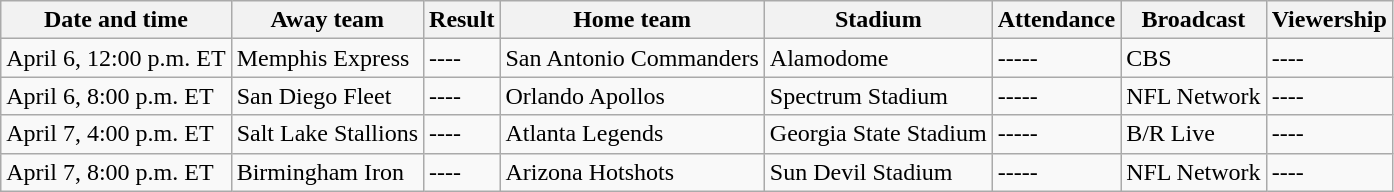<table class="wikitable">
<tr>
<th>Date and time</th>
<th>Away team</th>
<th>Result</th>
<th>Home team</th>
<th>Stadium</th>
<th>Attendance</th>
<th>Broadcast</th>
<th>Viewership<br></th>
</tr>
<tr>
<td>April 6, 12:00 p.m. ET</td>
<td>Memphis Express</td>
<td>----</td>
<td>San Antonio Commanders</td>
<td>Alamodome</td>
<td>-----</td>
<td>CBS</td>
<td>----</td>
</tr>
<tr>
<td>April 6, 8:00 p.m. ET</td>
<td>San Diego Fleet</td>
<td>----</td>
<td>Orlando Apollos</td>
<td>Spectrum Stadium</td>
<td>-----</td>
<td>NFL Network</td>
<td>----</td>
</tr>
<tr>
<td>April 7, 4:00 p.m. ET</td>
<td>Salt Lake Stallions</td>
<td>----</td>
<td>Atlanta Legends</td>
<td>Georgia State Stadium</td>
<td>-----</td>
<td>B/R Live</td>
<td>----</td>
</tr>
<tr>
<td>April 7, 8:00 p.m. ET</td>
<td>Birmingham Iron</td>
<td>----</td>
<td>Arizona Hotshots</td>
<td>Sun Devil Stadium</td>
<td>-----</td>
<td>NFL Network</td>
<td>----</td>
</tr>
</table>
